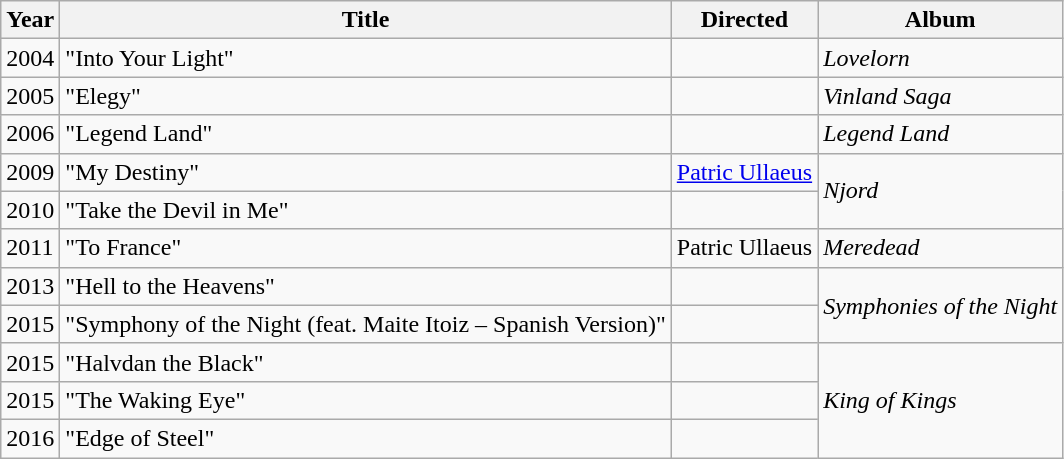<table class="wikitable">
<tr>
<th>Year</th>
<th>Title</th>
<th>Directed</th>
<th>Album</th>
</tr>
<tr>
<td>2004</td>
<td>"Into Your Light"</td>
<td></td>
<td><em>Lovelorn</em></td>
</tr>
<tr>
<td>2005</td>
<td>"Elegy"</td>
<td></td>
<td><em>Vinland Saga</em></td>
</tr>
<tr>
<td>2006</td>
<td>"Legend Land"</td>
<td></td>
<td><em>Legend Land</em></td>
</tr>
<tr>
<td>2009</td>
<td>"My Destiny"</td>
<td><a href='#'>Patric Ullaeus</a></td>
<td rowspan=2><em>Njord</em></td>
</tr>
<tr>
<td>2010</td>
<td>"Take the Devil in Me"</td>
<td></td>
</tr>
<tr>
<td>2011</td>
<td>"To France"</td>
<td>Patric Ullaeus</td>
<td><em>Meredead</em></td>
</tr>
<tr>
<td>2013</td>
<td>"Hell to the Heavens"</td>
<td></td>
<td rowspan=2><em>Symphonies of the Night</em></td>
</tr>
<tr>
<td>2015</td>
<td>"Symphony of the Night (feat. Maite Itoiz – Spanish Version)"</td>
<td></td>
</tr>
<tr>
<td>2015</td>
<td>"Halvdan the Black"</td>
<td></td>
<td rowspan=3><em>King of Kings</em></td>
</tr>
<tr>
<td>2015</td>
<td>"The Waking Eye"</td>
<td></td>
</tr>
<tr>
<td>2016</td>
<td>"Edge of Steel"</td>
<td></td>
</tr>
</table>
